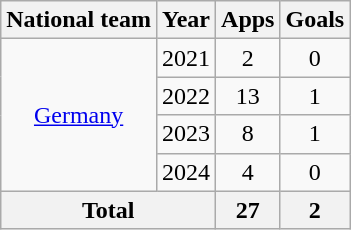<table class="wikitable" style="text-align:center">
<tr>
<th>National team</th>
<th>Year</th>
<th>Apps</th>
<th>Goals</th>
</tr>
<tr>
<td rowspan="4"><a href='#'>Germany</a></td>
<td>2021</td>
<td>2</td>
<td>0</td>
</tr>
<tr>
<td>2022</td>
<td>13</td>
<td>1</td>
</tr>
<tr>
<td>2023</td>
<td>8</td>
<td>1</td>
</tr>
<tr>
<td>2024</td>
<td>4</td>
<td>0</td>
</tr>
<tr>
<th colspan="2">Total</th>
<th>27</th>
<th>2</th>
</tr>
</table>
